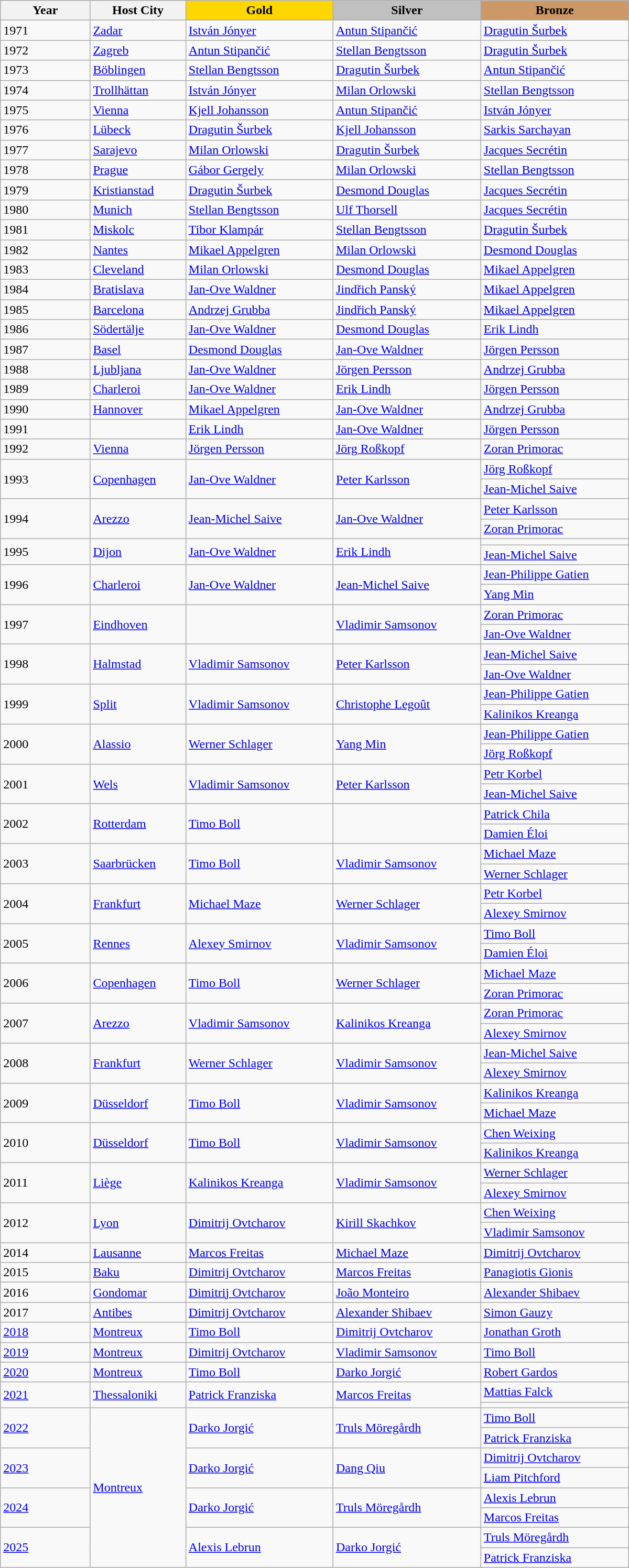<table class="wikitable" style="text-align:left; width:800px;">
<tr>
<th width="120">Year</th>
<th width="120">Host City</th>
<th width="200" style="background-color: gold">Gold</th>
<th width="200" style="background-color: silver">Silver</th>
<th width="200" style="background-color: #cc9966">Bronze</th>
</tr>
<tr>
<td>1971</td>
<td><a href='#'>Zadar</a></td>
<td> <a href='#'>István Jónyer</a></td>
<td> <a href='#'>Antun Stipančić</a></td>
<td> <a href='#'>Dragutin Šurbek</a></td>
</tr>
<tr>
<td>1972</td>
<td><a href='#'>Zagreb</a></td>
<td> <a href='#'>Antun Stipančić</a></td>
<td> <a href='#'>Stellan Bengtsson</a></td>
<td> <a href='#'>Dragutin Šurbek</a></td>
</tr>
<tr>
<td>1973</td>
<td><a href='#'>Böblingen</a></td>
<td> <a href='#'>Stellan Bengtsson</a></td>
<td> <a href='#'>Dragutin Šurbek</a></td>
<td> <a href='#'>Antun Stipančić</a></td>
</tr>
<tr>
<td>1974</td>
<td><a href='#'>Trollhättan</a></td>
<td> <a href='#'>István Jónyer</a></td>
<td> <a href='#'>Milan Orlowski</a></td>
<td> <a href='#'>Stellan Bengtsson</a></td>
</tr>
<tr>
<td>1975</td>
<td><a href='#'>Vienna</a></td>
<td> <a href='#'>Kjell Johansson</a></td>
<td> <a href='#'>Antun Stipančić</a></td>
<td> <a href='#'>István Jónyer</a></td>
</tr>
<tr>
<td>1976</td>
<td><a href='#'>Lübeck</a></td>
<td> <a href='#'>Dragutin Šurbek</a></td>
<td> <a href='#'>Kjell Johansson</a></td>
<td> <a href='#'>Sarkis Sarchayan</a></td>
</tr>
<tr>
<td>1977</td>
<td><a href='#'>Sarajevo</a></td>
<td> <a href='#'>Milan Orlowski</a></td>
<td> <a href='#'>Dragutin Šurbek</a></td>
<td> <a href='#'>Jacques Secrétin</a></td>
</tr>
<tr>
<td>1978</td>
<td><a href='#'>Prague</a></td>
<td> <a href='#'>Gábor Gergely</a></td>
<td> <a href='#'>Milan Orlowski</a></td>
<td> <a href='#'>Stellan Bengtsson</a></td>
</tr>
<tr>
<td>1979</td>
<td><a href='#'>Kristianstad</a></td>
<td> <a href='#'>Dragutin Šurbek</a></td>
<td> <a href='#'>Desmond Douglas</a></td>
<td> <a href='#'>Jacques Secrétin</a></td>
</tr>
<tr>
<td>1980</td>
<td><a href='#'>Munich</a></td>
<td> <a href='#'>Stellan Bengtsson</a></td>
<td> <a href='#'>Ulf Thorsell</a></td>
<td> <a href='#'>Jacques Secrétin</a></td>
</tr>
<tr>
<td>1981</td>
<td><a href='#'>Miskolc</a></td>
<td> <a href='#'>Tibor Klampár</a></td>
<td> <a href='#'>Stellan Bengtsson</a></td>
<td> <a href='#'>Dragutin Šurbek</a></td>
</tr>
<tr>
<td>1982</td>
<td><a href='#'>Nantes</a></td>
<td> <a href='#'>Mikael Appelgren</a></td>
<td> <a href='#'>Milan Orlowski</a></td>
<td> <a href='#'>Desmond Douglas</a></td>
</tr>
<tr>
<td>1983</td>
<td><a href='#'>Cleveland</a></td>
<td> <a href='#'>Milan Orlowski</a></td>
<td> <a href='#'>Desmond Douglas</a></td>
<td> <a href='#'>Mikael Appelgren</a></td>
</tr>
<tr>
<td>1984</td>
<td><a href='#'>Bratislava</a></td>
<td> <a href='#'>Jan-Ove Waldner</a></td>
<td> <a href='#'>Jindřich Panský</a></td>
<td> <a href='#'>Mikael Appelgren</a></td>
</tr>
<tr>
<td>1985</td>
<td><a href='#'>Barcelona</a></td>
<td> <a href='#'>Andrzej Grubba</a></td>
<td> <a href='#'>Jindřich Panský</a></td>
<td> <a href='#'>Mikael Appelgren</a></td>
</tr>
<tr>
<td>1986</td>
<td><a href='#'>Södertälje</a></td>
<td> <a href='#'>Jan-Ove Waldner</a></td>
<td> <a href='#'>Desmond Douglas</a></td>
<td> <a href='#'>Erik Lindh</a></td>
</tr>
<tr>
<td>1987</td>
<td><a href='#'>Basel</a></td>
<td> <a href='#'>Desmond Douglas</a></td>
<td> <a href='#'>Jan-Ove Waldner</a></td>
<td> <a href='#'>Jörgen Persson</a></td>
</tr>
<tr>
<td>1988</td>
<td><a href='#'>Ljubljana</a></td>
<td> <a href='#'>Jan-Ove Waldner</a></td>
<td> <a href='#'>Jörgen Persson</a></td>
<td> <a href='#'>Andrzej Grubba</a></td>
</tr>
<tr>
<td>1989</td>
<td><a href='#'>Charleroi</a></td>
<td> <a href='#'>Jan-Ove Waldner</a></td>
<td> <a href='#'>Erik Lindh</a></td>
<td> <a href='#'>Jörgen Persson</a></td>
</tr>
<tr>
<td>1990</td>
<td><a href='#'>Hannover</a></td>
<td> <a href='#'>Mikael Appelgren</a></td>
<td> <a href='#'>Jan-Ove Waldner</a></td>
<td> <a href='#'>Andrzej Grubba</a></td>
</tr>
<tr>
<td>1991</td>
<td></td>
<td> <a href='#'>Erik Lindh</a></td>
<td> <a href='#'>Jan-Ove Waldner</a></td>
<td> <a href='#'>Jörgen Persson</a></td>
</tr>
<tr>
<td>1992</td>
<td><a href='#'>Vienna</a></td>
<td> <a href='#'>Jörgen Persson</a></td>
<td> <a href='#'>Jörg Roßkopf</a></td>
<td> <a href='#'>Zoran Primorac</a></td>
</tr>
<tr>
<td rowspan=2>1993</td>
<td rowspan=2><a href='#'>Copenhagen</a></td>
<td rowspan=2> <a href='#'>Jan-Ove Waldner</a></td>
<td rowspan=2> <a href='#'>Peter Karlsson</a></td>
<td> <a href='#'>Jörg Roßkopf</a></td>
</tr>
<tr>
<td> <a href='#'>Jean-Michel Saive</a></td>
</tr>
<tr>
<td rowspan=2>1994</td>
<td rowspan=2><a href='#'>Arezzo</a></td>
<td rowspan=2> <a href='#'>Jean-Michel Saive</a></td>
<td rowspan=2> <a href='#'>Jan-Ove Waldner</a></td>
<td> <a href='#'>Peter Karlsson</a></td>
</tr>
<tr>
<td> <a href='#'>Zoran Primorac</a></td>
</tr>
<tr>
<td rowspan=2>1995</td>
<td rowspan=2><a href='#'>Dijon</a></td>
<td rowspan=2> <a href='#'>Jan-Ove Waldner</a></td>
<td rowspan=2> <a href='#'>Erik Lindh</a></td>
<td></td>
</tr>
<tr>
<td> <a href='#'>Jean-Michel Saive</a></td>
</tr>
<tr>
<td rowspan=2>1996</td>
<td rowspan=2><a href='#'>Charleroi</a></td>
<td rowspan=2> <a href='#'>Jan-Ove Waldner</a></td>
<td rowspan=2> <a href='#'>Jean-Michel Saive</a></td>
<td> <a href='#'>Jean-Philippe Gatien</a></td>
</tr>
<tr>
<td> <a href='#'>Yang Min</a></td>
</tr>
<tr>
<td rowspan=2>1997</td>
<td rowspan=2><a href='#'>Eindhoven</a></td>
<td rowspan=2></td>
<td rowspan=2> <a href='#'>Vladimir Samsonov</a></td>
<td> <a href='#'>Zoran Primorac</a></td>
</tr>
<tr>
<td> <a href='#'>Jan-Ove Waldner</a></td>
</tr>
<tr>
<td rowspan=2>1998</td>
<td rowspan=2><a href='#'>Halmstad</a></td>
<td rowspan=2> <a href='#'>Vladimir Samsonov</a></td>
<td rowspan=2> <a href='#'>Peter Karlsson</a></td>
<td> <a href='#'>Jean-Michel Saive</a></td>
</tr>
<tr>
<td> <a href='#'>Jan-Ove Waldner</a></td>
</tr>
<tr>
<td rowspan=2>1999</td>
<td rowspan=2><a href='#'>Split</a></td>
<td rowspan=2> <a href='#'>Vladimir Samsonov</a></td>
<td rowspan=2> <a href='#'>Christophe Legoût</a></td>
<td> <a href='#'>Jean-Philippe Gatien</a></td>
</tr>
<tr>
<td> <a href='#'>Kalinikos Kreanga</a></td>
</tr>
<tr>
<td rowspan=2>2000</td>
<td rowspan=2><a href='#'>Alassio</a></td>
<td rowspan=2> <a href='#'>Werner Schlager</a></td>
<td rowspan=2> <a href='#'>Yang Min</a></td>
<td> <a href='#'>Jean-Philippe Gatien</a></td>
</tr>
<tr>
<td> <a href='#'>Jörg Roßkopf</a></td>
</tr>
<tr>
<td rowspan=2>2001</td>
<td rowspan=2><a href='#'>Wels</a></td>
<td rowspan=2> <a href='#'>Vladimir Samsonov</a></td>
<td rowspan=2> <a href='#'>Peter Karlsson</a></td>
<td> <a href='#'>Petr Korbel</a></td>
</tr>
<tr>
<td> <a href='#'>Jean-Michel Saive</a></td>
</tr>
<tr>
<td rowspan=2>2002</td>
<td rowspan=2><a href='#'>Rotterdam</a></td>
<td rowspan=2> <a href='#'>Timo Boll</a></td>
<td rowspan=2></td>
<td> <a href='#'>Patrick Chila</a></td>
</tr>
<tr>
<td> <a href='#'>Damien Éloi</a></td>
</tr>
<tr>
<td rowspan=2>2003</td>
<td rowspan=2><a href='#'>Saarbrücken</a></td>
<td rowspan=2> <a href='#'>Timo Boll</a></td>
<td rowspan=2> <a href='#'>Vladimir Samsonov</a></td>
<td> <a href='#'>Michael Maze</a></td>
</tr>
<tr>
<td> <a href='#'>Werner Schlager</a></td>
</tr>
<tr>
<td rowspan=2>2004</td>
<td rowspan=2><a href='#'>Frankfurt</a></td>
<td rowspan=2> <a href='#'>Michael Maze</a></td>
<td rowspan=2> <a href='#'>Werner Schlager</a></td>
<td> <a href='#'>Petr Korbel</a></td>
</tr>
<tr>
<td> <a href='#'>Alexey Smirnov</a></td>
</tr>
<tr>
<td rowspan=2>2005</td>
<td rowspan=2><a href='#'>Rennes</a></td>
<td rowspan=2> <a href='#'>Alexey Smirnov</a></td>
<td rowspan=2> <a href='#'>Vladimir Samsonov</a></td>
<td> <a href='#'>Timo Boll</a></td>
</tr>
<tr>
<td> <a href='#'>Damien Éloi</a></td>
</tr>
<tr>
<td rowspan=2>2006</td>
<td rowspan=2><a href='#'>Copenhagen</a></td>
<td rowspan=2> <a href='#'>Timo Boll</a></td>
<td rowspan=2> <a href='#'>Werner Schlager</a></td>
<td> <a href='#'>Michael Maze</a></td>
</tr>
<tr>
<td> <a href='#'>Zoran Primorac</a></td>
</tr>
<tr>
<td rowspan=2>2007</td>
<td rowspan=2><a href='#'>Arezzo</a></td>
<td rowspan=2> <a href='#'>Vladimir Samsonov</a></td>
<td rowspan=2> <a href='#'>Kalinikos Kreanga</a></td>
<td> <a href='#'>Zoran Primorac</a></td>
</tr>
<tr>
<td> <a href='#'>Alexey Smirnov</a></td>
</tr>
<tr>
<td rowspan=2>2008</td>
<td rowspan=2><a href='#'>Frankfurt</a></td>
<td rowspan=2> <a href='#'>Werner Schlager</a></td>
<td rowspan=2> <a href='#'>Vladimir Samsonov</a></td>
<td> <a href='#'>Jean-Michel Saive</a></td>
</tr>
<tr>
<td> <a href='#'>Alexey Smirnov</a></td>
</tr>
<tr>
<td rowspan=2>2009</td>
<td rowspan=2><a href='#'>Düsseldorf</a></td>
<td rowspan=2> <a href='#'>Timo Boll</a></td>
<td rowspan=2> <a href='#'>Vladimir Samsonov</a></td>
<td> <a href='#'>Kalinikos Kreanga</a></td>
</tr>
<tr>
<td> <a href='#'>Michael Maze</a></td>
</tr>
<tr>
<td rowspan=2>2010</td>
<td rowspan=2><a href='#'>Düsseldorf</a></td>
<td rowspan=2> <a href='#'>Timo Boll</a></td>
<td rowspan=2> <a href='#'>Vladimir Samsonov</a></td>
<td> <a href='#'>Chen Weixing</a></td>
</tr>
<tr>
<td> <a href='#'>Kalinikos Kreanga</a></td>
</tr>
<tr>
<td rowspan=2>2011</td>
<td rowspan=2><a href='#'>Liège</a></td>
<td rowspan=2> <a href='#'>Kalinikos Kreanga</a></td>
<td rowspan=2> <a href='#'>Vladimir Samsonov</a></td>
<td> <a href='#'>Werner Schlager</a></td>
</tr>
<tr>
<td> <a href='#'>Alexey Smirnov</a></td>
</tr>
<tr>
<td rowspan=2>2012</td>
<td rowspan=2><a href='#'>Lyon</a></td>
<td rowspan=2> <a href='#'>Dimitrij Ovtcharov</a></td>
<td rowspan=2> <a href='#'>Kirill Skachkov</a></td>
<td> <a href='#'>Chen Weixing</a></td>
</tr>
<tr>
<td> <a href='#'>Vladimir Samsonov</a></td>
</tr>
<tr>
<td>2014</td>
<td><a href='#'>Lausanne</a></td>
<td> <a href='#'>Marcos Freitas</a></td>
<td> <a href='#'>Michael Maze</a></td>
<td> <a href='#'>Dimitrij Ovtcharov</a></td>
</tr>
<tr>
<td>2015</td>
<td><a href='#'>Baku</a></td>
<td> <a href='#'>Dimitrij Ovtcharov</a></td>
<td> <a href='#'>Marcos Freitas</a></td>
<td> <a href='#'>Panagiotis Gionis</a></td>
</tr>
<tr>
<td>2016</td>
<td><a href='#'>Gondomar</a></td>
<td> <a href='#'>Dimitrij Ovtcharov</a></td>
<td> <a href='#'>João Monteiro</a></td>
<td> <a href='#'>Alexander Shibaev</a></td>
</tr>
<tr>
<td>2017</td>
<td><a href='#'>Antibes</a></td>
<td> <a href='#'>Dimitrij Ovtcharov</a></td>
<td> <a href='#'>Alexander Shibaev</a></td>
<td> <a href='#'>Simon Gauzy</a></td>
</tr>
<tr>
<td><a href='#'>2018</a></td>
<td><a href='#'>Montreux</a></td>
<td> <a href='#'>Timo Boll</a></td>
<td> <a href='#'>Dimitrij Ovtcharov</a></td>
<td> <a href='#'>Jonathan Groth</a></td>
</tr>
<tr>
<td><a href='#'>2019</a></td>
<td><a href='#'>Montreux</a></td>
<td> <a href='#'>Dimitrij Ovtcharov</a></td>
<td> <a href='#'>Vladimir Samsonov</a></td>
<td> <a href='#'>Timo Boll</a></td>
</tr>
<tr>
<td><a href='#'>2020</a></td>
<td><a href='#'>Montreux</a></td>
<td> <a href='#'>Timo Boll</a></td>
<td> <a href='#'>Darko Jorgić</a></td>
<td> <a href='#'>Robert Gardos</a></td>
</tr>
<tr>
<td rowspan=2><a href='#'>2021</a></td>
<td rowspan=2><a href='#'>Thessaloniki</a></td>
<td rowspan=2> <a href='#'>Patrick Franziska</a></td>
<td rowspan=2> <a href='#'>Marcos Freitas</a></td>
<td> <a href='#'>Mattias Falck</a></td>
</tr>
<tr>
<td></td>
</tr>
<tr>
<td rowspan=2><a href='#'>2022</a></td>
<td rowspan="8"><a href='#'>Montreux</a></td>
<td rowspan=2> <a href='#'>Darko Jorgić</a></td>
<td rowspan=2> <a href='#'>Truls Möregårdh</a></td>
<td> <a href='#'>Timo Boll</a></td>
</tr>
<tr>
<td> <a href='#'>Patrick Franziska</a></td>
</tr>
<tr>
<td rowspan=2><a href='#'>2023</a></td>
<td rowspan=2> <a href='#'>Darko Jorgić</a></td>
<td rowspan=2> <a href='#'>Dang Qiu</a></td>
<td> <a href='#'>Dimitrij Ovtcharov</a></td>
</tr>
<tr>
<td> <a href='#'>Liam Pitchford</a></td>
</tr>
<tr>
<td rowspan=2><a href='#'>2024</a></td>
<td rowspan=2> <a href='#'>Darko Jorgić</a></td>
<td rowspan=2> <a href='#'>Truls Möregårdh</a></td>
<td> <a href='#'>Alexis Lebrun</a></td>
</tr>
<tr>
<td> <a href='#'>Marcos Freitas</a></td>
</tr>
<tr>
<td rowspan="2"><a href='#'>2025</a></td>
<td rowspan="2"> <a href='#'>Alexis Lebrun</a></td>
<td rowspan="2"> <a href='#'>Darko Jorgić</a></td>
<td> <a href='#'>Truls Möregårdh</a></td>
</tr>
<tr>
<td> <a href='#'>Patrick Franziska</a></td>
</tr>
</table>
